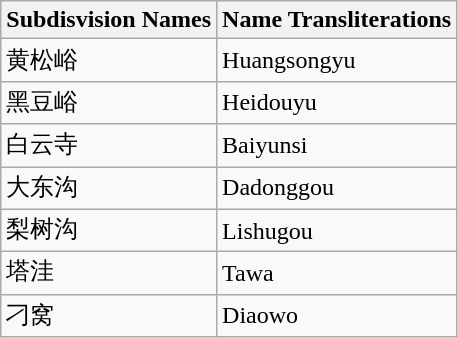<table class="wikitable sortable">
<tr>
<th>Subdisvision Names</th>
<th>Name Transliterations</th>
</tr>
<tr>
<td>黄松峪</td>
<td>Huangsongyu</td>
</tr>
<tr>
<td>黑豆峪</td>
<td>Heidouyu</td>
</tr>
<tr>
<td>白云寺</td>
<td>Baiyunsi</td>
</tr>
<tr>
<td>大东沟</td>
<td>Dadonggou</td>
</tr>
<tr>
<td>梨树沟</td>
<td>Lishugou</td>
</tr>
<tr>
<td>塔洼</td>
<td>Tawa</td>
</tr>
<tr>
<td>刁窝</td>
<td>Diaowo</td>
</tr>
</table>
